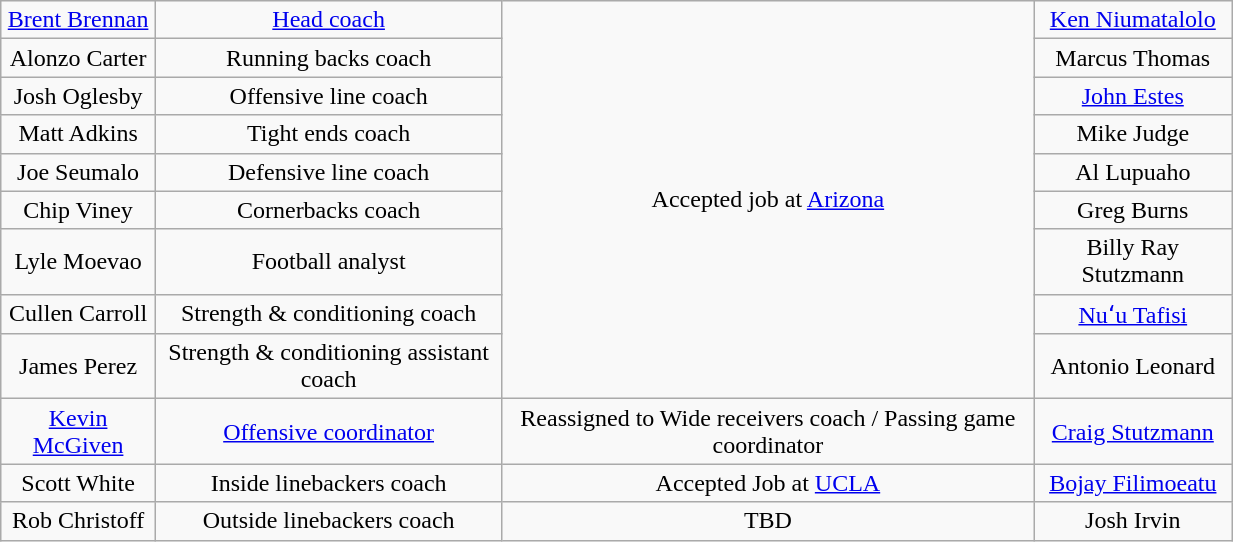<table style="width:65%; text-align:center;" class="wikitable">
<tr>
<td><a href='#'>Brent Brennan</a></td>
<td><a href='#'>Head coach</a></td>
<td rowspan=9>Accepted job at <a href='#'>Arizona</a></td>
<td><a href='#'>Ken Niumatalolo</a></td>
</tr>
<tr>
<td>Alonzo Carter</td>
<td>Running backs coach</td>
<td>Marcus Thomas</td>
</tr>
<tr>
<td>Josh Oglesby</td>
<td>Offensive line coach</td>
<td><a href='#'>John Estes</a></td>
</tr>
<tr>
<td>Matt Adkins</td>
<td>Tight ends coach</td>
<td>Mike Judge</td>
</tr>
<tr>
<td>Joe Seumalo</td>
<td>Defensive line coach</td>
<td>Al Lupuaho</td>
</tr>
<tr>
<td>Chip Viney</td>
<td>Cornerbacks coach</td>
<td>Greg Burns</td>
</tr>
<tr>
<td>Lyle Moevao</td>
<td>Football analyst</td>
<td>Billy Ray Stutzmann</td>
</tr>
<tr>
<td>Cullen Carroll</td>
<td>Strength & conditioning coach</td>
<td><a href='#'>Nuʻu Tafisi</a></td>
</tr>
<tr>
<td>James Perez</td>
<td>Strength & conditioning assistant coach</td>
<td>Antonio Leonard</td>
</tr>
<tr>
<td><a href='#'>Kevin McGiven</a></td>
<td><a href='#'>Offensive coordinator</a></td>
<td>Reassigned to Wide receivers coach / Passing game coordinator</td>
<td><a href='#'>Craig Stutzmann</a></td>
</tr>
<tr>
<td>Scott White</td>
<td>Inside linebackers coach</td>
<td>Accepted Job at <a href='#'>UCLA</a></td>
<td><a href='#'>Bojay Filimoeatu</a></td>
</tr>
<tr>
<td>Rob Christoff</td>
<td>Outside linebackers coach</td>
<td>TBD</td>
<td>Josh Irvin</td>
</tr>
</table>
